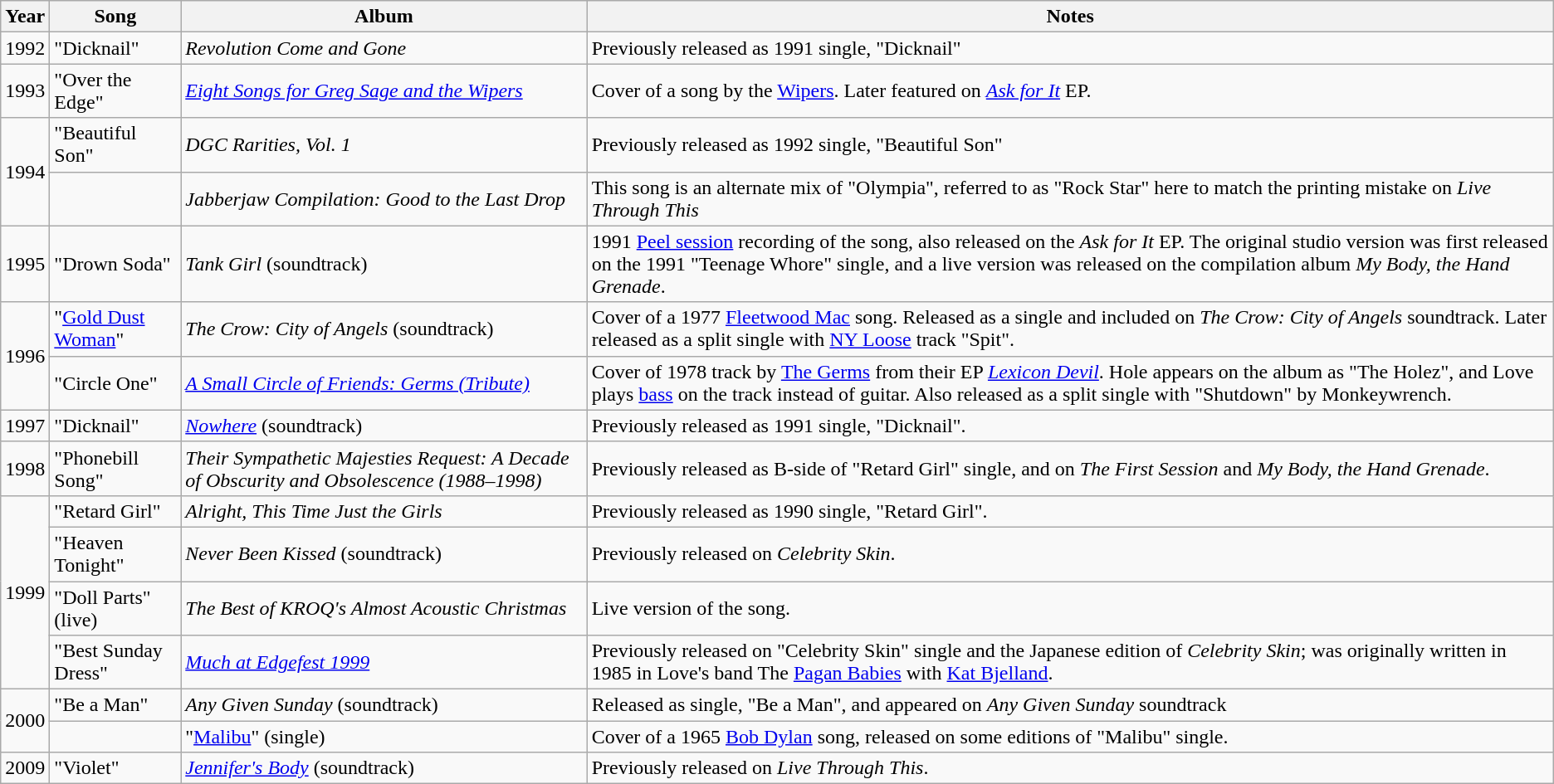<table class="wikitable">
<tr>
<th>Year</th>
<th>Song</th>
<th>Album</th>
<th>Notes</th>
</tr>
<tr>
<td>1992</td>
<td>"Dicknail"</td>
<td><em>Revolution Come and Gone</em></td>
<td>Previously released as 1991 single, "Dicknail"</td>
</tr>
<tr>
<td>1993</td>
<td>"Over the Edge"</td>
<td><em><a href='#'>Eight Songs for Greg Sage and the Wipers</a></em></td>
<td>Cover of a song by the <a href='#'>Wipers</a>. Later featured on <em><a href='#'>Ask for It</a></em> EP.</td>
</tr>
<tr>
<td rowspan="2">1994</td>
<td>"Beautiful Son"</td>
<td><em>DGC Rarities, Vol. 1</em></td>
<td>Previously released as 1992 single, "Beautiful Son"</td>
</tr>
<tr>
<td></td>
<td><em>Jabberjaw Compilation: Good to the Last Drop</em></td>
<td>This song is an alternate mix of "Olympia", referred to as "Rock Star" here to match the printing mistake on <em>Live Through This</em></td>
</tr>
<tr>
<td>1995</td>
<td>"Drown Soda"</td>
<td><em>Tank Girl</em> (soundtrack)</td>
<td>1991 <a href='#'>Peel session</a> recording of the song, also released on the <em>Ask for It</em> EP. The original studio version was first released on the 1991 "Teenage Whore" single, and a live version was released on the compilation album <em>My Body, the Hand Grenade</em>.</td>
</tr>
<tr>
<td rowspan="2">1996</td>
<td>"<a href='#'>Gold Dust Woman</a>"</td>
<td><em>The Crow: City of Angels</em> (soundtrack)</td>
<td>Cover of a 1977 <a href='#'>Fleetwood Mac</a> song. Released as a single and included on <em>The Crow: City of Angels</em> soundtrack. Later released as a split single with <a href='#'>NY Loose</a> track "Spit".</td>
</tr>
<tr>
<td>"Circle One"</td>
<td><em><a href='#'>A Small Circle of Friends: Germs (Tribute)</a></em></td>
<td>Cover of 1978 track by <a href='#'>The Germs</a> from their EP <em><a href='#'>Lexicon Devil</a></em>. Hole appears on the album as "The Holez", and Love plays <a href='#'>bass</a> on the track instead of guitar. Also released as a split single with "Shutdown" by Monkeywrench.</td>
</tr>
<tr>
<td>1997</td>
<td>"Dicknail"</td>
<td><a href='#'> <em>Nowhere</em></a> (soundtrack)</td>
<td>Previously released as 1991 single, "Dicknail".</td>
</tr>
<tr>
<td>1998</td>
<td>"Phonebill Song"</td>
<td><em>Their Sympathetic Majesties Request: A Decade of Obscurity and Obsolescence (1988–1998)</em></td>
<td>Previously released as B-side of "Retard Girl" single, and on <em>The First Session</em> and <em>My Body, the Hand Grenade</em>.</td>
</tr>
<tr>
<td rowspan="4">1999</td>
<td>"Retard Girl"</td>
<td><em>Alright, This Time Just the Girls</em></td>
<td>Previously released as 1990 single, "Retard Girl".</td>
</tr>
<tr>
<td>"Heaven Tonight"</td>
<td><em>Never Been Kissed</em> (soundtrack)</td>
<td>Previously released on <em>Celebrity Skin</em>.</td>
</tr>
<tr>
<td>"Doll Parts" (live)</td>
<td><em>The Best of KROQ's Almost Acoustic Christmas</em></td>
<td>Live version of the song.</td>
</tr>
<tr>
<td>"Best Sunday Dress"</td>
<td><em><a href='#'>Much at Edgefest 1999</a></em></td>
<td>Previously released on "Celebrity Skin" single and the Japanese edition of <em>Celebrity Skin</em>; was originally written in 1985 in Love's band The <a href='#'>Pagan Babies</a> with <a href='#'>Kat Bjelland</a>.</td>
</tr>
<tr>
<td rowspan="2">2000</td>
<td>"Be a Man"</td>
<td><em>Any Given Sunday</em> (soundtrack)</td>
<td>Released as single, "Be a Man", and appeared on <em>Any Given Sunday</em> soundtrack</td>
</tr>
<tr>
<td></td>
<td>"<a href='#'>Malibu</a>" (single)</td>
<td>Cover of a 1965 <a href='#'>Bob Dylan</a> song, released on some editions of "Malibu" single.</td>
</tr>
<tr>
<td>2009</td>
<td>"Violet"</td>
<td><em><a href='#'>Jennifer's Body</a></em> (soundtrack)</td>
<td>Previously released on <em>Live Through This</em>.</td>
</tr>
</table>
